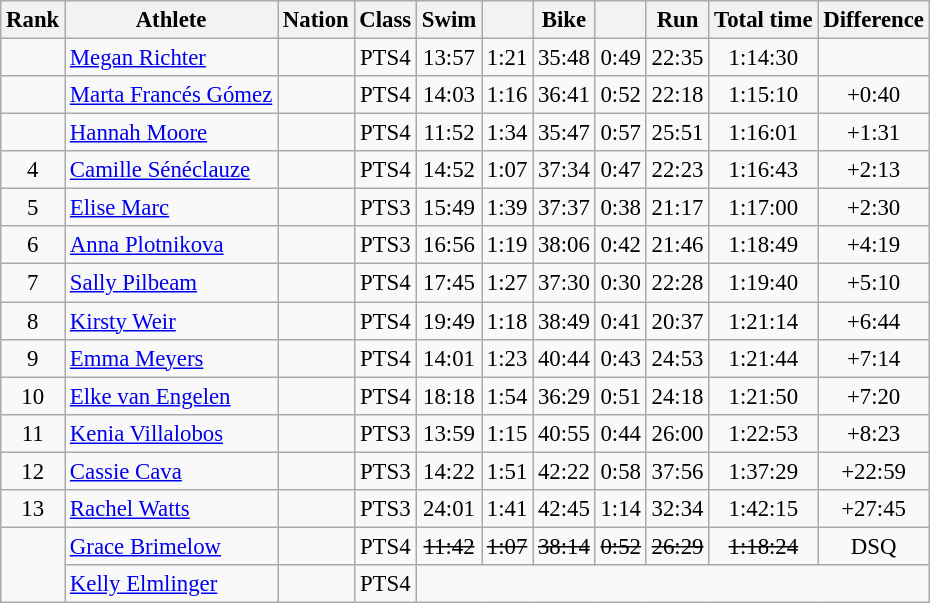<table class="wikitable sortable" style="text-align:center; font-size:95%">
<tr>
<th>Rank</th>
<th>Athlete</th>
<th>Nation</th>
<th>Class</th>
<th data-sort-type=text>Swim</th>
<th data-sort-type=text></th>
<th>Bike</th>
<th data-sort-type=text></th>
<th data-sort-type=text>Run</th>
<th>Total time</th>
<th>Difference</th>
</tr>
<tr>
<td></td>
<td align=left><a href='#'>Megan Richter</a></td>
<td align=left></td>
<td>PTS4</td>
<td>13:57</td>
<td>1:21</td>
<td>35:48</td>
<td>0:49</td>
<td>22:35</td>
<td>1:14:30</td>
<td></td>
</tr>
<tr>
<td></td>
<td align=left><a href='#'>Marta Francés Gómez</a></td>
<td align=left></td>
<td>PTS4</td>
<td>14:03</td>
<td>1:16</td>
<td>36:41</td>
<td>0:52</td>
<td>22:18</td>
<td>1:15:10</td>
<td>+0:40</td>
</tr>
<tr>
<td></td>
<td align=left><a href='#'>Hannah Moore</a></td>
<td align=left></td>
<td>PTS4</td>
<td>11:52</td>
<td>1:34</td>
<td>35:47</td>
<td>0:57</td>
<td>25:51</td>
<td>1:16:01</td>
<td>+1:31</td>
</tr>
<tr>
<td>4</td>
<td align=left><a href='#'>Camille Sénéclauze</a></td>
<td align=left></td>
<td>PTS4</td>
<td>14:52</td>
<td>1:07</td>
<td>37:34</td>
<td>0:47</td>
<td>22:23</td>
<td>1:16:43</td>
<td>+2:13</td>
</tr>
<tr>
<td>5</td>
<td align=left><a href='#'>Elise Marc</a></td>
<td align=left></td>
<td>PTS3</td>
<td>15:49</td>
<td>1:39</td>
<td>37:37</td>
<td>0:38</td>
<td>21:17</td>
<td>1:17:00</td>
<td>+2:30</td>
</tr>
<tr>
<td>6</td>
<td align=left><a href='#'>Anna Plotnikova</a></td>
<td align=left></td>
<td>PTS3</td>
<td>16:56</td>
<td>1:19</td>
<td>38:06</td>
<td>0:42</td>
<td>21:46</td>
<td>1:18:49</td>
<td>+4:19</td>
</tr>
<tr>
<td>7</td>
<td align=left><a href='#'>Sally Pilbeam</a></td>
<td align=left></td>
<td>PTS4</td>
<td>17:45</td>
<td>1:27</td>
<td>37:30</td>
<td>0:30</td>
<td>22:28</td>
<td>1:19:40</td>
<td>+5:10</td>
</tr>
<tr>
<td>8</td>
<td align=left><a href='#'>Kirsty Weir</a></td>
<td align=left></td>
<td>PTS4</td>
<td>19:49</td>
<td>1:18</td>
<td>38:49</td>
<td>0:41</td>
<td>20:37</td>
<td>1:21:14</td>
<td>+6:44</td>
</tr>
<tr>
<td>9</td>
<td align=left><a href='#'>Emma Meyers</a></td>
<td align=left></td>
<td>PTS4</td>
<td>14:01</td>
<td>1:23</td>
<td>40:44</td>
<td>0:43</td>
<td>24:53</td>
<td>1:21:44</td>
<td>+7:14</td>
</tr>
<tr>
<td>10</td>
<td align=left><a href='#'>Elke van Engelen</a></td>
<td align=left></td>
<td>PTS4</td>
<td>18:18</td>
<td>1:54</td>
<td>36:29</td>
<td>0:51</td>
<td>24:18</td>
<td>1:21:50</td>
<td>+7:20</td>
</tr>
<tr>
<td>11</td>
<td align=left><a href='#'>Kenia Villalobos</a></td>
<td align=left></td>
<td>PTS3</td>
<td>13:59</td>
<td>1:15</td>
<td>40:55</td>
<td>0:44</td>
<td>26:00</td>
<td>1:22:53</td>
<td>+8:23</td>
</tr>
<tr>
<td>12</td>
<td align=left><a href='#'>Cassie Cava</a></td>
<td align=left></td>
<td>PTS3</td>
<td>14:22</td>
<td>1:51</td>
<td>42:22</td>
<td>0:58</td>
<td>37:56</td>
<td>1:37:29</td>
<td>+22:59</td>
</tr>
<tr>
<td>13</td>
<td align=left><a href='#'>Rachel Watts</a></td>
<td align=left></td>
<td>PTS3</td>
<td>24:01</td>
<td>1:41</td>
<td>42:45</td>
<td>1:14</td>
<td>32:34</td>
<td>1:42:15</td>
<td>+27:45</td>
</tr>
<tr>
<td rowspan=2></td>
<td align=left><a href='#'>Grace Brimelow</a></td>
<td align=left></td>
<td>PTS4</td>
<td><s>11:42</s></td>
<td><s>1:07</s></td>
<td><s>38:14</s></td>
<td><s>0:52</s></td>
<td><s>26:29</s></td>
<td><s>1:18:24</s></td>
<td>DSQ</td>
</tr>
<tr>
<td align=left><a href='#'>Kelly Elmlinger</a></td>
<td align=left></td>
<td>PTS4</td>
<td colspan=7></td>
</tr>
</table>
